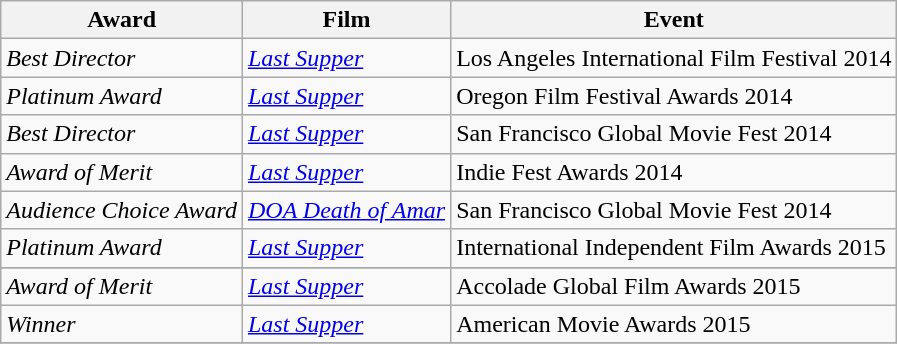<table class="wikitable">
<tr>
<th>Award</th>
<th>Film</th>
<th>Event</th>
</tr>
<tr>
<td><em>Best Director</em></td>
<td><em><a href='#'>Last Supper</a></em></td>
<td>Los Angeles International Film Festival 2014 </td>
</tr>
<tr>
<td><em>Platinum Award</em></td>
<td><em><a href='#'>Last Supper</a></em></td>
<td>Oregon Film Festival Awards 2014 </td>
</tr>
<tr>
<td><em>Best Director</em></td>
<td><em><a href='#'>Last Supper</a></em></td>
<td>San Francisco Global Movie Fest 2014 </td>
</tr>
<tr>
<td><em>Award of Merit</em></td>
<td><em><a href='#'>Last Supper</a></em></td>
<td>Indie Fest Awards 2014 </td>
</tr>
<tr>
<td><em>Audience Choice Award</em></td>
<td><em><a href='#'>DOA Death of Amar</a></em></td>
<td>San Francisco Global Movie Fest 2014 </td>
</tr>
<tr>
<td><em>Platinum Award</em></td>
<td><em><a href='#'>Last Supper</a></em></td>
<td>International Independent Film Awards 2015 </td>
</tr>
<tr>
</tr>
<tr>
<td><em>Award of Merit</em></td>
<td><em><a href='#'>Last Supper</a></em></td>
<td>Accolade Global Film Awards 2015 </td>
</tr>
<tr>
<td><em>Winner</em></td>
<td><em><a href='#'>Last Supper</a></em></td>
<td>American Movie Awards 2015 </td>
</tr>
<tr>
</tr>
</table>
